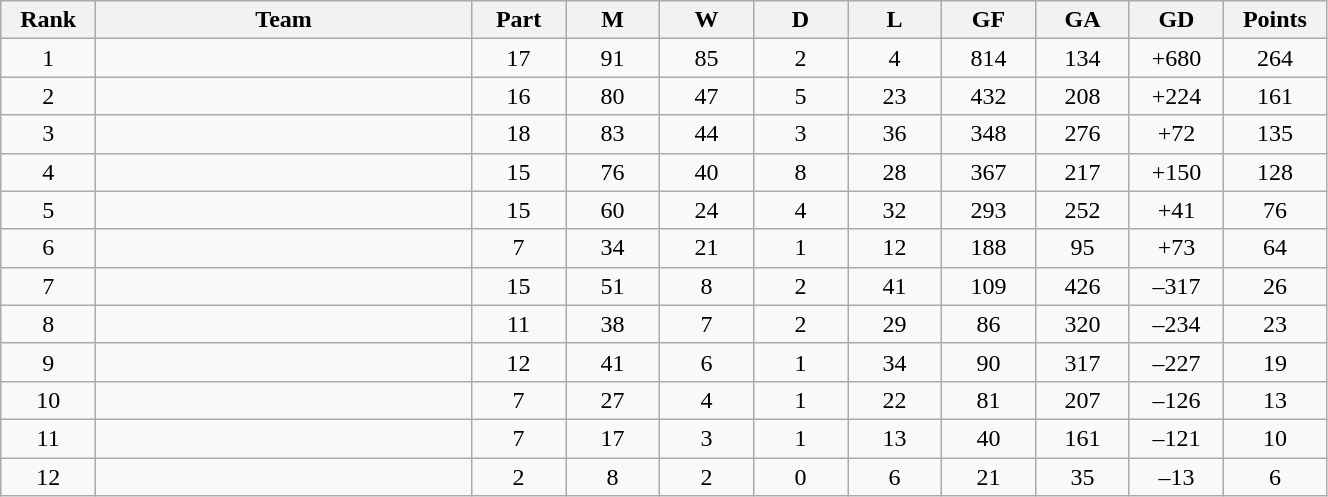<table class="wikitable sortable" width=70% style="text-align:center">
<tr>
<th width=5%>Rank</th>
<th width=20%>Team</th>
<th width=5%>Part</th>
<th width=5%>M</th>
<th width=5%>W</th>
<th width=5%>D</th>
<th width=5%>L</th>
<th width=5%>GF</th>
<th width=5%>GA</th>
<th width=5%>GD</th>
<th width=5%>Points</th>
</tr>
<tr>
<td>1</td>
<td align=left></td>
<td>17</td>
<td>91</td>
<td>85</td>
<td>2</td>
<td>4</td>
<td>814</td>
<td>134</td>
<td>+680</td>
<td>264</td>
</tr>
<tr>
<td>2</td>
<td align=left></td>
<td>16</td>
<td>80</td>
<td>47</td>
<td>5</td>
<td>23</td>
<td>432</td>
<td>208</td>
<td>+224</td>
<td>161</td>
</tr>
<tr>
<td>3</td>
<td align=left></td>
<td>18</td>
<td>83</td>
<td>44</td>
<td>3</td>
<td>36</td>
<td>348</td>
<td>276</td>
<td>+72</td>
<td>135</td>
</tr>
<tr>
<td>4</td>
<td align=left></td>
<td>15</td>
<td>76</td>
<td>40</td>
<td>8</td>
<td>28</td>
<td>367</td>
<td>217</td>
<td>+150</td>
<td>128</td>
</tr>
<tr>
<td>5</td>
<td align=left></td>
<td>15</td>
<td>60</td>
<td>24</td>
<td>4</td>
<td>32</td>
<td>293</td>
<td>252</td>
<td>+41</td>
<td>76</td>
</tr>
<tr>
<td>6</td>
<td align=left></td>
<td>7</td>
<td>34</td>
<td>21</td>
<td>1</td>
<td>12</td>
<td>188</td>
<td>95</td>
<td>+73</td>
<td>64</td>
</tr>
<tr>
<td>7</td>
<td align=left></td>
<td>15</td>
<td>51</td>
<td>8</td>
<td>2</td>
<td>41</td>
<td>109</td>
<td>426</td>
<td>–317</td>
<td>26</td>
</tr>
<tr>
<td>8</td>
<td align=left></td>
<td>11</td>
<td>38</td>
<td>7</td>
<td>2</td>
<td>29</td>
<td>86</td>
<td>320</td>
<td>–234</td>
<td>23</td>
</tr>
<tr>
<td>9</td>
<td align=left></td>
<td>12</td>
<td>41</td>
<td>6</td>
<td>1</td>
<td>34</td>
<td>90</td>
<td>317</td>
<td>–227</td>
<td>19</td>
</tr>
<tr>
<td>10</td>
<td align=left></td>
<td>7</td>
<td>27</td>
<td>4</td>
<td>1</td>
<td>22</td>
<td>81</td>
<td>207</td>
<td>–126</td>
<td>13</td>
</tr>
<tr>
<td>11</td>
<td align=left></td>
<td>7</td>
<td>17</td>
<td>3</td>
<td>1</td>
<td>13</td>
<td>40</td>
<td>161</td>
<td>–121</td>
<td>10</td>
</tr>
<tr>
<td>12</td>
<td align=left></td>
<td>2</td>
<td>8</td>
<td>2</td>
<td>0</td>
<td>6</td>
<td>21</td>
<td>35</td>
<td>–13</td>
<td>6</td>
</tr>
</table>
